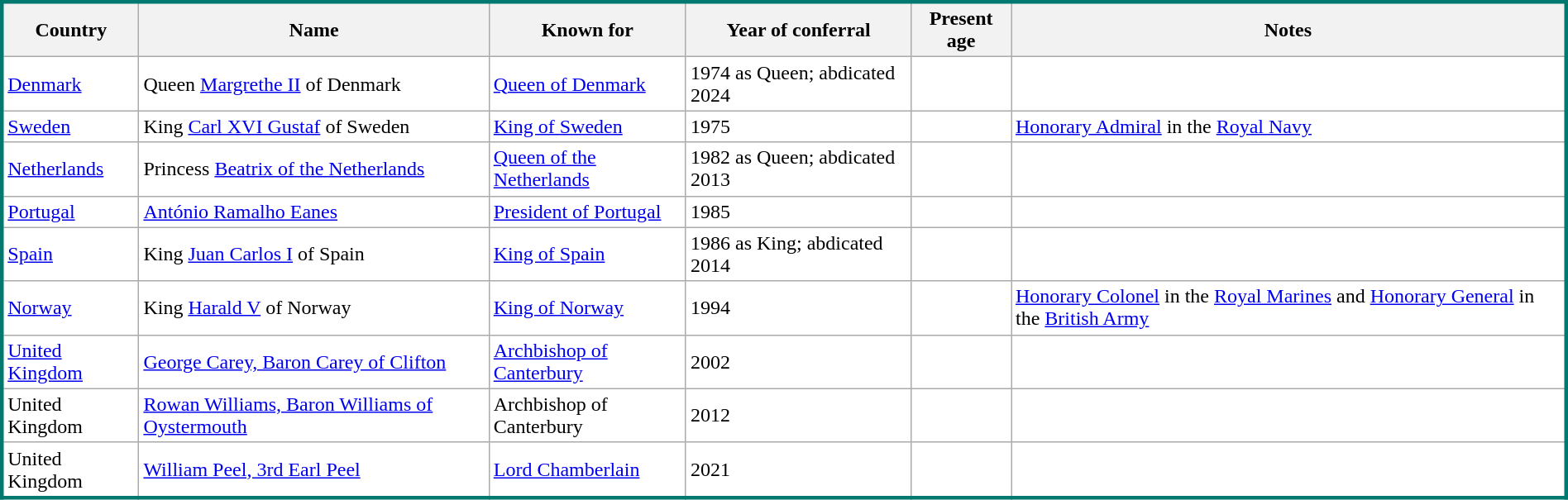<table class="wikitable" style="width:100%; background:white; border:#01796f solid;">
<tr>
<th>Country</th>
<th>Name</th>
<th>Known for</th>
<th><strong>Year of conferral</strong></th>
<th><strong>Present age</strong></th>
<th>Notes</th>
</tr>
<tr>
<td><a href='#'>Denmark</a></td>
<td>Queen <a href='#'>Margrethe II</a> of Denmark </td>
<td><a href='#'>Queen of Denmark</a></td>
<td>1974 as Queen; abdicated 2024</td>
<td></td>
<td></td>
</tr>
<tr>
<td><a href='#'>Sweden</a></td>
<td>King <a href='#'>Carl XVI Gustaf</a> of Sweden </td>
<td><a href='#'>King of Sweden</a></td>
<td>1975</td>
<td></td>
<td><a href='#'>Honorary Admiral</a> in the <a href='#'>Royal Navy</a></td>
</tr>
<tr>
<td><a href='#'>Netherlands</a></td>
<td>Princess <a href='#'>Beatrix of the Netherlands</a> </td>
<td><a href='#'>Queen of the Netherlands</a></td>
<td>1982 as Queen; abdicated 2013</td>
<td></td>
<td></td>
</tr>
<tr>
<td><a href='#'>Portugal</a></td>
<td><a href='#'>António Ramalho Eanes</a> </td>
<td><a href='#'>President of Portugal</a></td>
<td>1985</td>
<td></td>
<td></td>
</tr>
<tr>
<td><a href='#'>Spain</a></td>
<td>King <a href='#'>Juan Carlos I</a> of Spain </td>
<td><a href='#'>King of Spain</a></td>
<td>1986 as King; abdicated 2014</td>
<td></td>
<td></td>
</tr>
<tr>
<td><a href='#'>Norway</a></td>
<td>King <a href='#'>Harald V</a> of Norway </td>
<td><a href='#'>King of Norway</a></td>
<td>1994</td>
<td></td>
<td><a href='#'>Honorary Colonel</a> in the <a href='#'>Royal Marines</a> and <a href='#'>Honorary General</a> in the <a href='#'>British Army</a></td>
</tr>
<tr>
<td><a href='#'>United Kingdom</a></td>
<td><a href='#'>George Carey, Baron Carey of Clifton</a> </td>
<td><a href='#'>Archbishop of Canterbury</a></td>
<td>2002</td>
<td></td>
<td></td>
</tr>
<tr>
<td>United Kingdom</td>
<td><a href='#'>Rowan Williams,  Baron Williams of Oystermouth</a> </td>
<td>Archbishop of Canterbury</td>
<td>2012</td>
<td></td>
<td></td>
</tr>
<tr>
<td>United Kingdom</td>
<td><a href='#'>William Peel, 3rd Earl Peel</a> </td>
<td><a href='#'>Lord Chamberlain</a></td>
<td>2021</td>
<td></td>
<td></td>
</tr>
</table>
